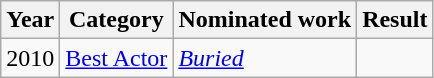<table class="wikitable">
<tr>
<th>Year</th>
<th>Category</th>
<th>Nominated work</th>
<th>Result</th>
</tr>
<tr>
<td>2010</td>
<td><a href='#'>Best Actor</a></td>
<td><em><a href='#'>Buried</a></em></td>
<td></td>
</tr>
</table>
